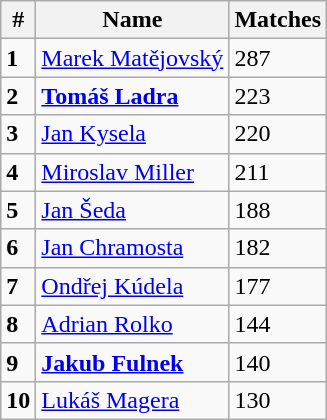<table class="wikitable">
<tr>
<th>#</th>
<th>Name</th>
<th>Matches</th>
</tr>
<tr>
<td><strong>1</strong></td>
<td> <a href='#'>Marek Matějovský</a></td>
<td>287</td>
</tr>
<tr>
<td><strong>2</strong></td>
<td> <strong><a href='#'>Tomáš Ladra</a></strong></td>
<td>223</td>
</tr>
<tr>
<td><strong>3</strong></td>
<td> <a href='#'>Jan Kysela</a></td>
<td>220</td>
</tr>
<tr>
<td><strong>4</strong></td>
<td> <a href='#'>Miroslav Miller</a></td>
<td>211</td>
</tr>
<tr>
<td><strong>5</strong></td>
<td> <a href='#'>Jan Šeda</a></td>
<td>188</td>
</tr>
<tr>
<td><strong>6</strong></td>
<td> <a href='#'>Jan Chramosta</a></td>
<td>182</td>
</tr>
<tr>
<td><strong>7</strong></td>
<td> <a href='#'>Ondřej Kúdela</a></td>
<td>177</td>
</tr>
<tr>
<td><strong>8</strong></td>
<td> <a href='#'>Adrian Rolko</a></td>
<td>144</td>
</tr>
<tr>
<td><strong>9</strong></td>
<td> <strong><a href='#'>Jakub Fulnek</a></strong></td>
<td>140</td>
</tr>
<tr>
<td><strong>10</strong></td>
<td> <a href='#'>Lukáš Magera</a></td>
<td>130</td>
</tr>
</table>
